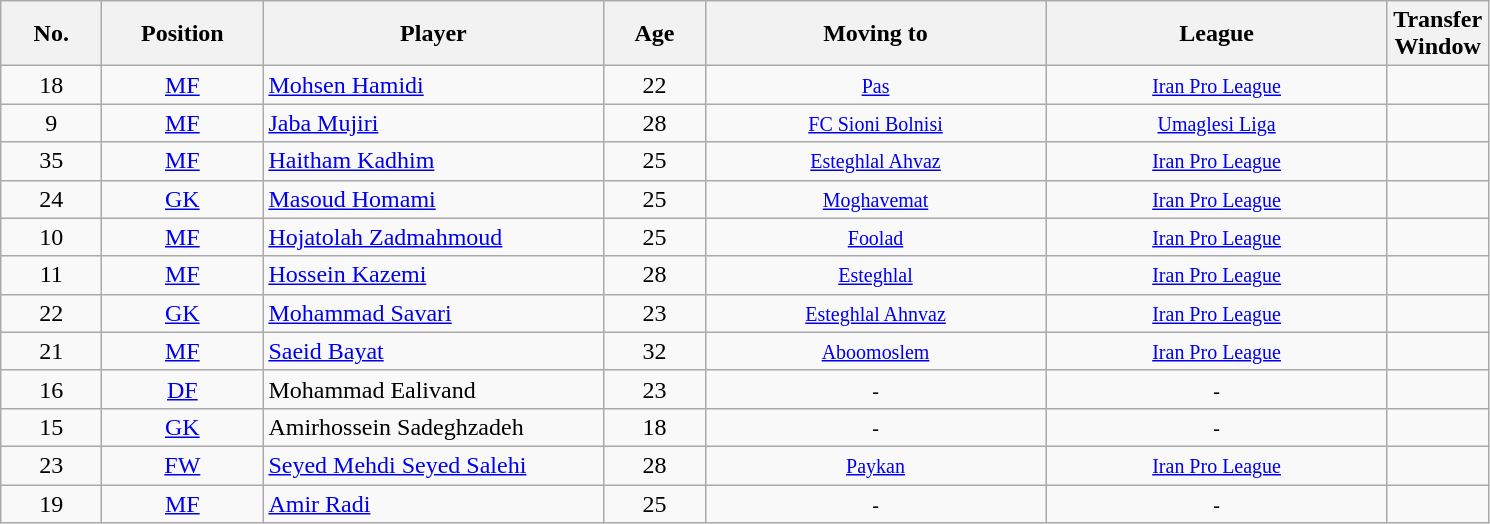<table class="wikitable sortable" style="text-align: center;">
<tr>
<th width=60><strong>No.</strong></th>
<th width=100><strong>Position</strong></th>
<th width=220><strong>Player</strong></th>
<th width=60><strong>Age</strong></th>
<th width=220><strong>Moving to</strong></th>
<th width=220><strong>League</strong></th>
<th width=60><strong>Transfer Window</strong></th>
</tr>
<tr>
<td>18</td>
<td style="text-align:center"><a href='#'>MF</a></td>
<td style="text-align:left"> <a href='#'>Mohsen Hamidi</a></td>
<td>22</td>
<td><small><a href='#'>Pas</a></small></td>
<td><small><a href='#'>Iran Pro League</a></small></td>
<td></td>
</tr>
<tr>
<td>9</td>
<td style="text-align:center"><a href='#'>MF</a></td>
<td style="text-align:left"> <a href='#'>Jaba Mujiri</a></td>
<td>28</td>
<td><small><a href='#'>FC Sioni Bolnisi</a></small></td>
<td><small><a href='#'>Umaglesi Liga</a></small></td>
<td></td>
</tr>
<tr>
<td>35</td>
<td style="text-align:center"><a href='#'>MF</a></td>
<td style="text-align:left"> <a href='#'>Haitham Kadhim</a></td>
<td>25</td>
<td><small><a href='#'>Esteghlal Ahvaz</a></small></td>
<td><small><a href='#'>Iran Pro League</a></small></td>
<td></td>
</tr>
<tr>
<td>24</td>
<td style="text-align:center"><a href='#'>GK</a></td>
<td style="text-align:left"> <a href='#'>Masoud Homami</a></td>
<td>25</td>
<td><small><a href='#'>Moghavemat</a></small></td>
<td><small><a href='#'>Iran Pro League</a></small></td>
<td></td>
</tr>
<tr>
<td>10</td>
<td style="text-align:center"><a href='#'>MF</a></td>
<td style="text-align:left"> <a href='#'>Hojatolah Zadmahmoud</a></td>
<td>25</td>
<td><small><a href='#'>Foolad</a></small></td>
<td><small><a href='#'>Iran Pro League</a></small></td>
<td></td>
</tr>
<tr>
<td>11</td>
<td style="text-align:center"><a href='#'>MF</a></td>
<td style="text-align:left"> <a href='#'>Hossein Kazemi</a></td>
<td>28</td>
<td><small><a href='#'>Esteghlal</a></small></td>
<td><small><a href='#'>Iran Pro League</a></small></td>
<td></td>
</tr>
<tr>
<td>22</td>
<td style="text-align:center"><a href='#'>GK</a></td>
<td style="text-align:left"> <a href='#'>Mohammad Savari</a></td>
<td>23</td>
<td><small><a href='#'>Esteghlal Ahnvaz</a></small></td>
<td><small><a href='#'>Iran Pro League</a></small></td>
<td></td>
</tr>
<tr>
<td>21</td>
<td style="text-align:center"><a href='#'>MF</a></td>
<td style="text-align:left"> <a href='#'>Saeid Bayat</a></td>
<td>32</td>
<td><small><a href='#'>Aboomoslem</a></small></td>
<td><small><a href='#'>Iran Pro League</a></small></td>
<td></td>
</tr>
<tr>
<td>16</td>
<td style="text-align:center"><a href='#'>DF</a></td>
<td style="text-align:left"> Mohammad Ealivand</td>
<td>23</td>
<td><small>-</small></td>
<td><small>-</small></td>
<td></td>
</tr>
<tr>
<td>15</td>
<td style="text-align:center"><a href='#'>GK</a></td>
<td style="text-align:left"> Amirhossein Sadeghzadeh</td>
<td>18</td>
<td><small>-</small></td>
<td><small>-</small></td>
<td></td>
</tr>
<tr>
<td>23</td>
<td style="text-align:center"><a href='#'>FW</a></td>
<td style="text-align:left"> <a href='#'>Seyed Mehdi Seyed Salehi</a></td>
<td>28</td>
<td><small><a href='#'>Paykan</a></small></td>
<td><small><a href='#'>Iran Pro League</a></small></td>
<td></td>
</tr>
<tr>
<td>19</td>
<td style="text-align:center"><a href='#'>MF</a></td>
<td style="text-align:left"> <a href='#'>Amir Radi</a></td>
<td>25</td>
<td><small>-</small></td>
<td><small>-</small></td>
<td></td>
</tr>
</table>
